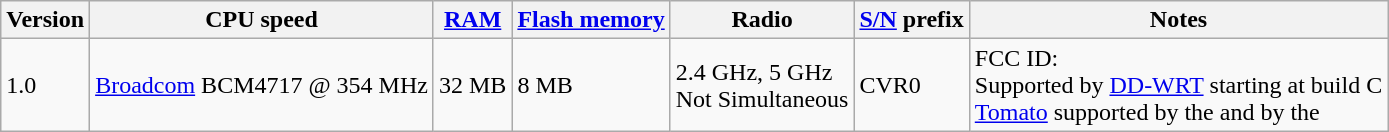<table class="wikitable">
<tr>
<th>Version</th>
<th>CPU speed</th>
<th><a href='#'>RAM</a></th>
<th><a href='#'>Flash memory</a></th>
<th>Radio</th>
<th><a href='#'>S/N</a> prefix</th>
<th>Notes</th>
</tr>
<tr>
<td>1.0</td>
<td><a href='#'>Broadcom</a> BCM4717 @ 354 MHz</td>
<td>32 MB</td>
<td>8 MB</td>
<td>2.4 GHz, 5 GHz<br>Not Simultaneous</td>
<td>CVR0</td>
<td>FCC ID: <br>Supported by <a href='#'>DD-WRT</a> starting at build  C<br><a href='#'>Tomato</a> supported by the  and by the </td>
</tr>
</table>
